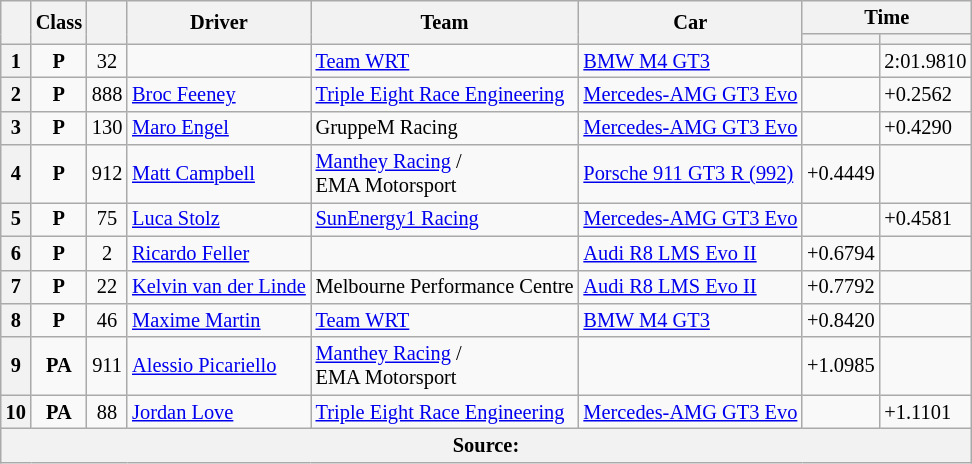<table class="wikitable" style="font-size: 85%">
<tr>
<th rowspan=2></th>
<th rowspan=2>Class</th>
<th rowspan=2></th>
<th rowspan=2>Driver</th>
<th rowspan=2>Team</th>
<th rowspan=2>Car</th>
<th colspan=2>Time</th>
</tr>
<tr>
<th></th>
<th></th>
</tr>
<tr>
<th>1</th>
<td align="center"><strong><span>P</span></strong></td>
<td align="center">32</td>
<td></td>
<td> <a href='#'>Team WRT</a></td>
<td><a href='#'>BMW M4 GT3</a></td>
<td></td>
<td>2:01.9810</td>
</tr>
<tr>
<th>2</th>
<td align="center"><strong><span>P</span></strong></td>
<td align="center">888</td>
<td> <a href='#'>Broc Feeney</a></td>
<td> <a href='#'>Triple Eight Race Engineering</a></td>
<td><a href='#'>Mercedes-AMG GT3 Evo</a></td>
<td></td>
<td>+0.2562</td>
</tr>
<tr>
<th>3</th>
<td align="center"><strong><span>P</span></strong></td>
<td align="center">130</td>
<td> <a href='#'>Maro Engel</a></td>
<td> GruppeM Racing</td>
<td><a href='#'>Mercedes-AMG GT3 Evo</a></td>
<td></td>
<td>+0.4290</td>
</tr>
<tr>
<th>4</th>
<td align="center"><strong><span>P</span></strong></td>
<td align="center">912</td>
<td> <a href='#'>Matt Campbell</a></td>
<td> <a href='#'>Manthey Racing</a> /<br> EMA Motorsport</td>
<td><a href='#'>Porsche 911 GT3 R (992)</a></td>
<td>+0.4449</td>
<td></td>
</tr>
<tr>
<th>5</th>
<td align="center"><strong><span>P</span></strong></td>
<td align="center">75</td>
<td> <a href='#'>Luca Stolz</a></td>
<td> <a href='#'>SunEnergy1 Racing</a></td>
<td><a href='#'>Mercedes-AMG GT3 Evo</a></td>
<td></td>
<td>+0.4581</td>
</tr>
<tr>
<th>6</th>
<td align="center"><strong><span>P</span></strong></td>
<td align="center">2</td>
<td> <a href='#'>Ricardo Feller</a></td>
<td></td>
<td><a href='#'>Audi R8 LMS Evo II</a></td>
<td>+0.6794</td>
<td></td>
</tr>
<tr>
<th>7</th>
<td align="center"><strong><span>P</span></strong></td>
<td align="center">22</td>
<td> <a href='#'>Kelvin van der Linde</a></td>
<td> Melbourne Performance Centre</td>
<td><a href='#'>Audi R8 LMS Evo II</a></td>
<td>+0.7792</td>
<td></td>
</tr>
<tr>
<th>8</th>
<td align="center"><strong><span>P</span></strong></td>
<td align="center">46</td>
<td> <a href='#'>Maxime Martin</a></td>
<td> <a href='#'>Team WRT</a></td>
<td><a href='#'>BMW M4 GT3</a></td>
<td>+0.8420</td>
<td></td>
</tr>
<tr>
<th>9</th>
<td align="center"><strong><span>PA</span></strong></td>
<td align="center">911</td>
<td> <a href='#'>Alessio Picariello</a></td>
<td> <a href='#'>Manthey Racing</a> /<br> EMA Motorsport</td>
<td></td>
<td>+1.0985</td>
<td></td>
</tr>
<tr>
<th>10</th>
<td align="center"><strong><span>PA</span></strong></td>
<td align="center">88</td>
<td> <a href='#'>Jordan Love</a></td>
<td> <a href='#'>Triple Eight Race Engineering</a></td>
<td><a href='#'>Mercedes-AMG GT3 Evo</a></td>
<td></td>
<td>+1.1101</td>
</tr>
<tr>
<th colspan=8>Source:</th>
</tr>
</table>
